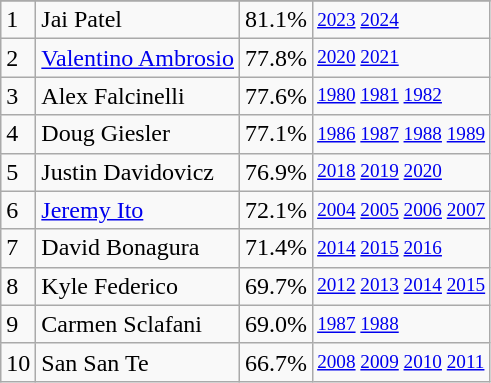<table class="wikitable">
<tr>
</tr>
<tr>
<td>1</td>
<td>Jai Patel</td>
<td><abbr>81.1%</abbr></td>
<td style="font-size:80%;"><a href='#'>2023</a> <a href='#'>2024</a></td>
</tr>
<tr>
<td>2</td>
<td><a href='#'>Valentino Ambrosio</a></td>
<td><abbr>77.8%</abbr></td>
<td style="font-size:80%;"><a href='#'>2020</a> <a href='#'>2021</a></td>
</tr>
<tr>
<td>3</td>
<td>Alex Falcinelli</td>
<td><abbr>77.6%</abbr></td>
<td style="font-size:80%;"><a href='#'>1980</a> <a href='#'>1981</a> <a href='#'>1982</a></td>
</tr>
<tr>
<td>4</td>
<td>Doug Giesler</td>
<td><abbr>77.1%</abbr></td>
<td style="font-size:80%;"><a href='#'>1986</a> <a href='#'>1987</a> <a href='#'>1988</a> <a href='#'>1989</a></td>
</tr>
<tr>
<td>5</td>
<td>Justin Davidovicz</td>
<td><abbr>76.9%</abbr></td>
<td style="font-size:80%;"><a href='#'>2018</a> <a href='#'>2019</a> <a href='#'>2020</a></td>
</tr>
<tr>
<td>6</td>
<td><a href='#'>Jeremy Ito</a></td>
<td><abbr>72.1%</abbr></td>
<td style="font-size:80%;"><a href='#'>2004</a> <a href='#'>2005</a> <a href='#'>2006</a> <a href='#'>2007</a></td>
</tr>
<tr>
<td>7</td>
<td>David Bonagura</td>
<td><abbr>71.4%</abbr></td>
<td style="font-size:80%;"><a href='#'>2014</a> <a href='#'>2015</a> <a href='#'>2016</a></td>
</tr>
<tr>
<td>8</td>
<td>Kyle Federico</td>
<td><abbr>69.7%</abbr></td>
<td style="font-size:80%;"><a href='#'>2012</a> <a href='#'>2013</a> <a href='#'>2014</a> <a href='#'>2015</a></td>
</tr>
<tr>
<td>9</td>
<td>Carmen Sclafani</td>
<td><abbr>69.0%</abbr></td>
<td style="font-size:80%;"><a href='#'>1987</a> <a href='#'>1988</a></td>
</tr>
<tr>
<td>10</td>
<td>San San Te</td>
<td><abbr>66.7%</abbr></td>
<td style="font-size:80%;"><a href='#'>2008</a> <a href='#'>2009</a> <a href='#'>2010</a> <a href='#'>2011</a><br></td>
</tr>
</table>
